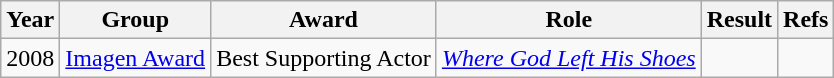<table class="wikitable">
<tr>
<th>Year</th>
<th>Group</th>
<th>Award</th>
<th>Role</th>
<th>Result</th>
<th>Refs</th>
</tr>
<tr>
<td>2008</td>
<td><a href='#'>Imagen Award</a></td>
<td>Best Supporting Actor</td>
<td><em><a href='#'>Where God Left His Shoes</a></em></td>
<td></td>
<td style="text-align:center;"></td>
</tr>
</table>
